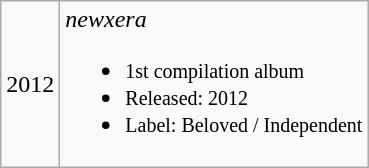<table class="wikitable">
<tr>
<td>2012</td>
<td><em>newxera</em><br><ul><li><small>1st compilation album</small></li><li><small>Released: 2012</small></li><li><small>Label: Beloved / Independent</small></li></ul></td>
</tr>
</table>
